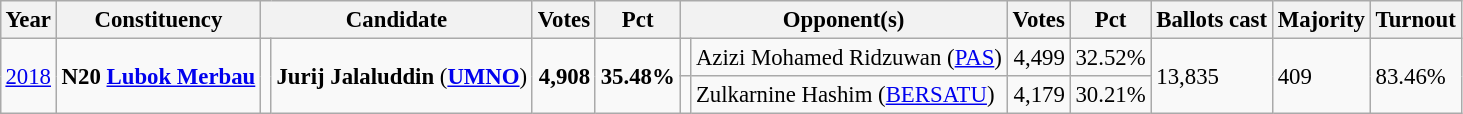<table class="wikitable" style="margin:0.5em ; font-size:95%">
<tr>
<th>Year</th>
<th>Constituency</th>
<th colspan=2>Candidate</th>
<th>Votes</th>
<th>Pct</th>
<th colspan=2>Opponent(s)</th>
<th>Votes</th>
<th>Pct</th>
<th>Ballots cast</th>
<th>Majority</th>
<th>Turnout</th>
</tr>
<tr>
<td rowspan="2"><a href='#'>2018</a></td>
<td rowspan="2"><strong>N20 <a href='#'>Lubok Merbau</a></strong></td>
<td rowspan="2" ></td>
<td rowspan="2"><strong>Jurij Jalaluddin</strong> (<a href='#'><strong>UMNO</strong></a>)</td>
<td rowspan="2" style="text-align:right;"><strong>4,908</strong></td>
<td rowspan="2"><strong>35.48%</strong></td>
<td></td>
<td>Azizi Mohamed Ridzuwan (<a href='#'>PAS</a>)</td>
<td style="text-align:right;">4,499</td>
<td>32.52%</td>
<td rowspan="2">13,835</td>
<td rowspan="2">409</td>
<td rowspan="2">83.46%</td>
</tr>
<tr>
<td></td>
<td>Zulkarnine Hashim (<a href='#'>BERSATU</a>)</td>
<td style="text-align:right;">4,179</td>
<td>30.21%</td>
</tr>
</table>
